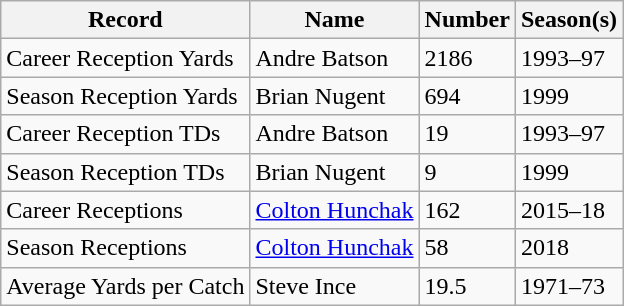<table class="wikitable">
<tr>
<th>Record</th>
<th>Name</th>
<th>Number</th>
<th>Season(s)</th>
</tr>
<tr>
<td>Career Reception Yards</td>
<td>Andre Batson</td>
<td>2186</td>
<td>1993–97</td>
</tr>
<tr>
<td>Season Reception Yards</td>
<td>Brian Nugent</td>
<td>694</td>
<td>1999</td>
</tr>
<tr>
<td>Career Reception TDs</td>
<td>Andre Batson</td>
<td>19</td>
<td>1993–97</td>
</tr>
<tr>
<td>Season Reception TDs</td>
<td>Brian Nugent</td>
<td>9</td>
<td>1999</td>
</tr>
<tr>
<td>Career Receptions</td>
<td><a href='#'>Colton Hunchak</a></td>
<td>162</td>
<td>2015–18</td>
</tr>
<tr>
<td>Season Receptions</td>
<td><a href='#'>Colton Hunchak</a></td>
<td>58</td>
<td>2018</td>
</tr>
<tr>
<td>Average Yards per Catch</td>
<td>Steve Ince</td>
<td>19.5</td>
<td>1971–73</td>
</tr>
</table>
